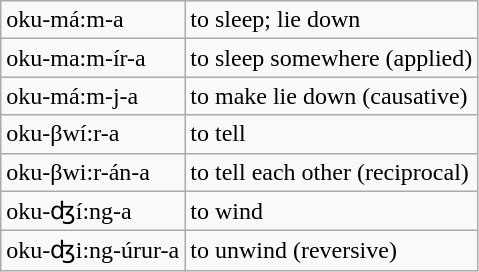<table class="wikitable">
<tr>
<td>oku-má:m-a</td>
<td>to sleep; lie down</td>
</tr>
<tr>
<td>oku-ma:m-ír-a</td>
<td>to sleep somewhere (applied)</td>
</tr>
<tr>
<td>oku-má:m-j-a</td>
<td>to make lie down (causative)</td>
</tr>
<tr>
<td>oku-βwí:r-a</td>
<td>to tell</td>
</tr>
<tr>
<td>oku-βwi:r-án-a</td>
<td>to tell each other (reciprocal)</td>
</tr>
<tr>
<td>oku-ʤí:ng-a</td>
<td>to wind</td>
</tr>
<tr>
<td>oku-ʤi:ng-úrur-a</td>
<td>to unwind (reversive)</td>
</tr>
</table>
